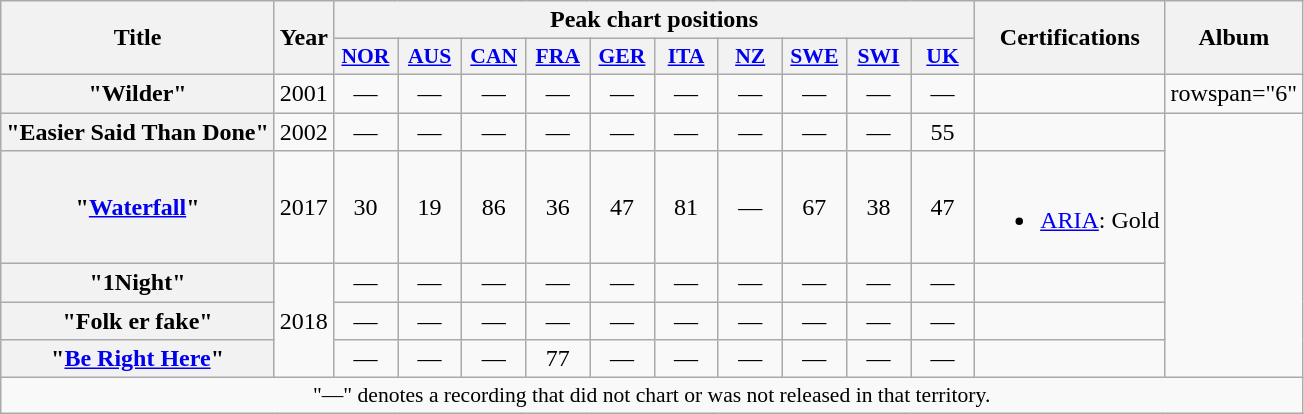<table class="wikitable plainrowheaders" style="text-align:center;">
<tr>
<th scope="col" rowspan="2">Title</th>
<th scope="col" rowspan="2">Year</th>
<th scope="col" colspan="10">Peak chart positions</th>
<th scope="col" rowspan="2">Certifications</th>
<th scope="col" rowspan="2">Album</th>
</tr>
<tr>
<th scope="col" style="width:2.5em; font-size:90%;"><a href='#'>NOR</a><br></th>
<th scope="col" style="width:2.5em; font-size:90%;"><a href='#'>AUS</a></th>
<th scope="col" style="width:2.5em; font-size:90%;"><a href='#'>CAN</a><br></th>
<th scope="col" style="width:2.5em; font-size:90%;"><a href='#'>FRA</a><br></th>
<th scope="col" style="width:2.5em; font-size:90%;"><a href='#'>GER</a><br></th>
<th scope="col" style="width:2.5em; font-size:90%;"><a href='#'>ITA</a></th>
<th scope="col" style="width:2.5em; font-size:90%;"><a href='#'>NZ</a></th>
<th scope="col" style="width:2.5em; font-size:90%;"><a href='#'>SWE</a></th>
<th scope="col" style="width:2.5em; font-size:90%;"><a href='#'>SWI</a></th>
<th scope="col" style="width:2.5em; font-size:90%;"><a href='#'>UK</a></th>
</tr>
<tr>
<th scope="row">"Wilder" <br> </th>
<td>2001</td>
<td>—</td>
<td>—</td>
<td>—</td>
<td>—</td>
<td>—</td>
<td>—</td>
<td>—</td>
<td>—</td>
<td>—</td>
<td>—</td>
<td></td>
<td>rowspan="6" </td>
</tr>
<tr>
<th scope="row">"Easier Said Than Done"</th>
<td>2002</td>
<td>—</td>
<td>—</td>
<td>—</td>
<td>—</td>
<td>—</td>
<td>—</td>
<td>—</td>
<td>—</td>
<td>—</td>
<td>55</td>
<td></td>
</tr>
<tr>
<th scope="row">"<a href='#'>Waterfall</a>" <br> </th>
<td>2017</td>
<td>30</td>
<td>19</td>
<td>86</td>
<td>36</td>
<td>47</td>
<td>81</td>
<td>—</td>
<td>67</td>
<td>38</td>
<td>47</td>
<td><br><ul><li><a href='#'>ARIA</a>: Gold</li></ul></td>
</tr>
<tr>
<th scope="row">"1Night" <br> </th>
<td rowspan="3">2018</td>
<td>—</td>
<td>—</td>
<td>—</td>
<td>—</td>
<td>—</td>
<td>—</td>
<td>—</td>
<td>—</td>
<td>—</td>
<td>—</td>
<td></td>
</tr>
<tr>
<th scope="row">"Folk er fake"<br></th>
<td>—</td>
<td>—</td>
<td>—</td>
<td>—</td>
<td>—</td>
<td>—</td>
<td>—</td>
<td>—</td>
<td>—</td>
<td>—</td>
<td></td>
</tr>
<tr>
<th scope="row">"<a href='#'>Be Right Here</a>"<br></th>
<td>—</td>
<td>—</td>
<td>—</td>
<td>77</td>
<td>—</td>
<td>—</td>
<td>—</td>
<td>—</td>
<td>—</td>
<td>—</td>
<td></td>
</tr>
<tr>
<td colspan="20" style="font-size:90%">"—" denotes a recording that did not chart or was not released in that territory.</td>
</tr>
</table>
